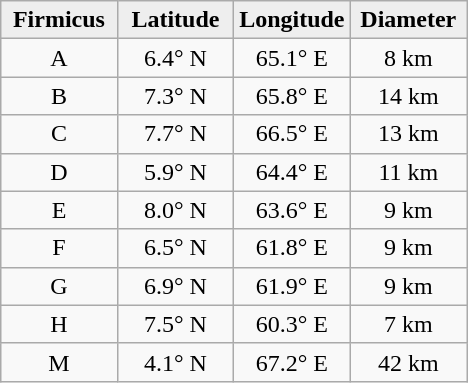<table class="wikitable">
<tr>
<th width="25%" style="background:#eeeeee;">Firmicus</th>
<th width="25%" style="background:#eeeeee;">Latitude</th>
<th width="25%" style="background:#eeeeee;">Longitude</th>
<th width="25%" style="background:#eeeeee;">Diameter</th>
</tr>
<tr>
<td align="center">A</td>
<td align="center">6.4° N</td>
<td align="center">65.1° E</td>
<td align="center">8 km</td>
</tr>
<tr>
<td align="center">B</td>
<td align="center">7.3° N</td>
<td align="center">65.8° E</td>
<td align="center">14 km</td>
</tr>
<tr>
<td align="center">C</td>
<td align="center">7.7° N</td>
<td align="center">66.5° E</td>
<td align="center">13 km</td>
</tr>
<tr>
<td align="center">D</td>
<td align="center">5.9° N</td>
<td align="center">64.4° E</td>
<td align="center">11 km</td>
</tr>
<tr>
<td align="center">E</td>
<td align="center">8.0° N</td>
<td align="center">63.6° E</td>
<td align="center">9 km</td>
</tr>
<tr>
<td align="center">F</td>
<td align="center">6.5° N</td>
<td align="center">61.8° E</td>
<td align="center">9 km</td>
</tr>
<tr>
<td align="center">G</td>
<td align="center">6.9° N</td>
<td align="center">61.9° E</td>
<td align="center">9 km</td>
</tr>
<tr>
<td align="center">H</td>
<td align="center">7.5° N</td>
<td align="center">60.3° E</td>
<td align="center">7 km</td>
</tr>
<tr>
<td align="center">M</td>
<td align="center">4.1° N</td>
<td align="center">67.2° E</td>
<td align="center">42 km</td>
</tr>
</table>
